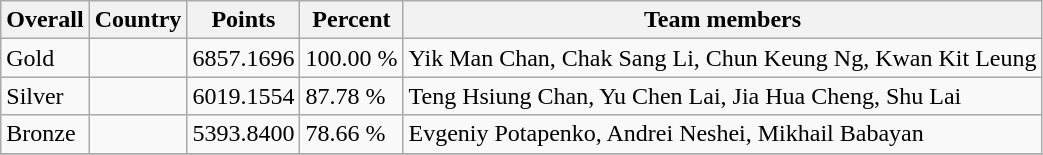<table class="wikitable" style="text-align: left;">
<tr>
<th>Overall</th>
<th>Country</th>
<th>Points</th>
<th>Percent</th>
<th>Team members</th>
</tr>
<tr>
<td> Gold</td>
<td></td>
<td>6857.1696</td>
<td>100.00 %</td>
<td>Yik Man Chan, Chak Sang Li, Chun Keung Ng, Kwan Kit Leung</td>
</tr>
<tr>
<td> Silver</td>
<td></td>
<td>6019.1554</td>
<td>87.78 %</td>
<td>Teng Hsiung Chan, Yu Chen Lai, Jia Hua Cheng, Shu Lai</td>
</tr>
<tr>
<td> Bronze</td>
<td></td>
<td>5393.8400</td>
<td>78.66 %</td>
<td>Evgeniy Potapenko, Andrei Neshei, Mikhail Babayan</td>
</tr>
<tr>
</tr>
</table>
